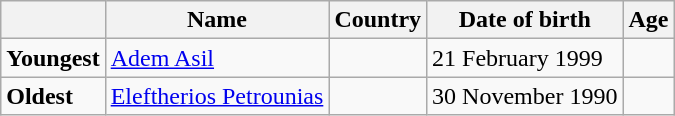<table class="wikitable">
<tr>
<th></th>
<th><strong>Name</strong></th>
<th><strong>Country</strong></th>
<th><strong>Date of birth</strong></th>
<th><strong>Age</strong></th>
</tr>
<tr>
<td><strong>Youngest</strong></td>
<td><a href='#'>Adem Asil</a></td>
<td></td>
<td>21 February 1999</td>
<td></td>
</tr>
<tr>
<td><strong>Oldest</strong></td>
<td><a href='#'>Eleftherios Petrounias</a></td>
<td></td>
<td>30 November 1990</td>
<td></td>
</tr>
</table>
